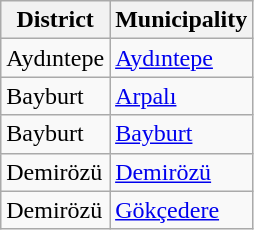<table class="sortable wikitable">
<tr>
<th>District</th>
<th>Municipality</th>
</tr>
<tr>
<td>Aydıntepe</td>
<td><a href='#'>Aydıntepe</a></td>
</tr>
<tr>
<td>Bayburt</td>
<td><a href='#'>Arpalı</a></td>
</tr>
<tr>
<td>Bayburt</td>
<td><a href='#'>Bayburt</a></td>
</tr>
<tr>
<td>Demirözü</td>
<td><a href='#'>Demirözü</a></td>
</tr>
<tr>
<td>Demirözü</td>
<td><a href='#'>Gökçedere</a></td>
</tr>
</table>
